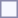<table style="border:1px solid #8888aa; background-color:#f7f8ff; padding:5px; font-size:95%; margin: 0px 12px 12px 0px;">
</table>
